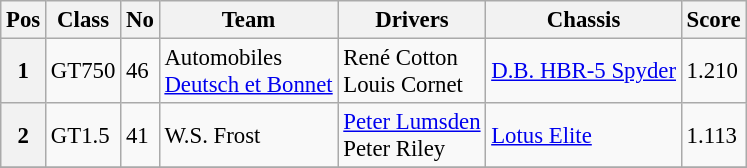<table class="wikitable" style="font-size: 95%;">
<tr>
<th>Pos</th>
<th>Class</th>
<th>No</th>
<th>Team</th>
<th>Drivers</th>
<th>Chassis</th>
<th>Score</th>
</tr>
<tr>
<th>1</th>
<td>GT750</td>
<td>46</td>
<td> Automobiles<br><a href='#'>Deutsch et Bonnet</a></td>
<td> René Cotton<br> Louis Cornet</td>
<td><a href='#'>D.B. HBR-5 Spyder</a></td>
<td>1.210</td>
</tr>
<tr>
<th>2</th>
<td>GT1.5</td>
<td>41</td>
<td> W.S. Frost</td>
<td> <a href='#'>Peter Lumsden</a><br> Peter Riley</td>
<td><a href='#'>Lotus Elite</a></td>
<td>1.113</td>
</tr>
<tr>
</tr>
</table>
